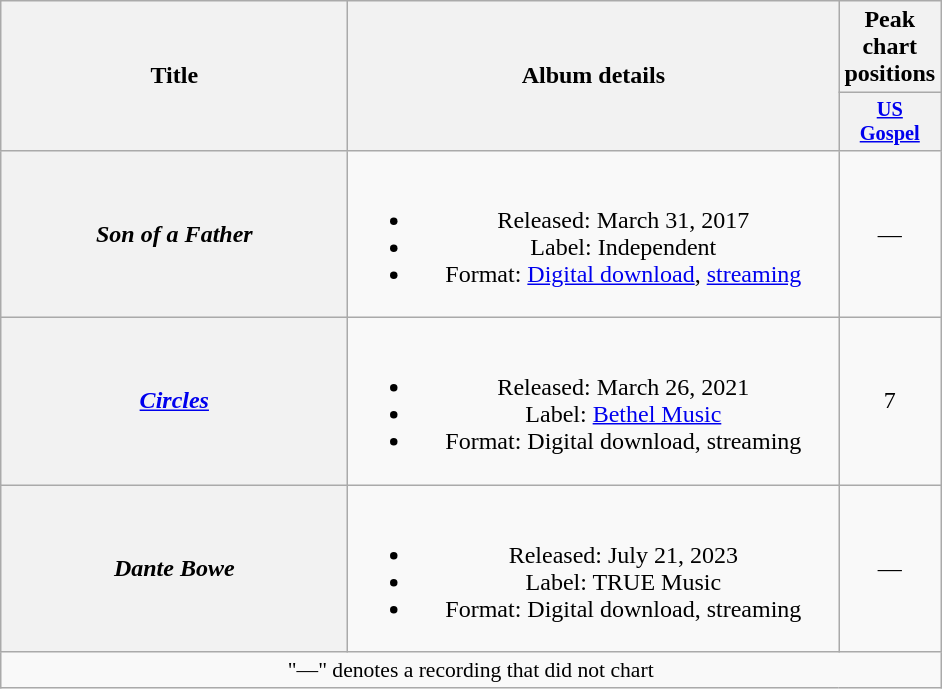<table class="wikitable plainrowheaders" style="text-align:center;">
<tr>
<th scope="col" rowspan="2" style="width:14em;">Title</th>
<th scope="col" rowspan="2" style="width:20em;">Album details</th>
<th scope="col" colspan="1">Peak chart positions</th>
</tr>
<tr>
<th scope="col" style="width:3em;font-size:85%;"><a href='#'>US<br>Gospel</a><br></th>
</tr>
<tr>
<th scope="row"><em>Son of a Father</em></th>
<td><br><ul><li>Released: March 31, 2017</li><li>Label: Independent</li><li>Format: <a href='#'>Digital download</a>, <a href='#'>streaming</a></li></ul></td>
<td>—</td>
</tr>
<tr>
<th scope="row"><em><a href='#'>Circles</a></em></th>
<td><br><ul><li>Released: March 26, 2021</li><li>Label: <a href='#'>Bethel Music</a></li><li>Format: Digital download, streaming</li></ul></td>
<td>7</td>
</tr>
<tr>
<th scope="row"><em>Dante Bowe</em></th>
<td><br><ul><li>Released: July 21, 2023</li><li>Label: TRUE Music</li><li>Format: Digital download, streaming</li></ul></td>
<td>—</td>
</tr>
<tr>
<td colspan="4" style="font-size:90%">"—" denotes a recording that did not chart</td>
</tr>
</table>
